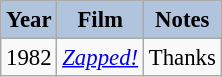<table class="wikitable" style="font-size:95%;">
<tr>
<th style="background:#B0C4DE;">Year</th>
<th style="background:#B0C4DE;">Film</th>
<th style="background:#B0C4DE;">Notes</th>
</tr>
<tr>
<td>1982</td>
<td><em><a href='#'>Zapped!</a></em></td>
<td>Thanks</td>
</tr>
</table>
